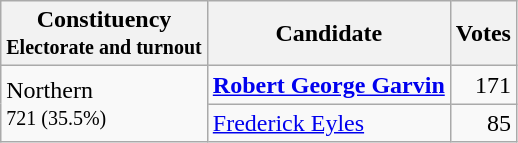<table class=wikitable style=text-align:right>
<tr>
<th>Constituency<br><small>Electorate and turnout</small></th>
<th>Candidate</th>
<th>Votes</th>
</tr>
<tr>
<td rowspan=2 align=left>Northern<br><small>721 (35.5%)</small></td>
<td align=left><strong><a href='#'>Robert George Garvin</a></strong></td>
<td>171</td>
</tr>
<tr>
<td align=left><a href='#'>Frederick Eyles</a></td>
<td>85</td>
</tr>
</table>
